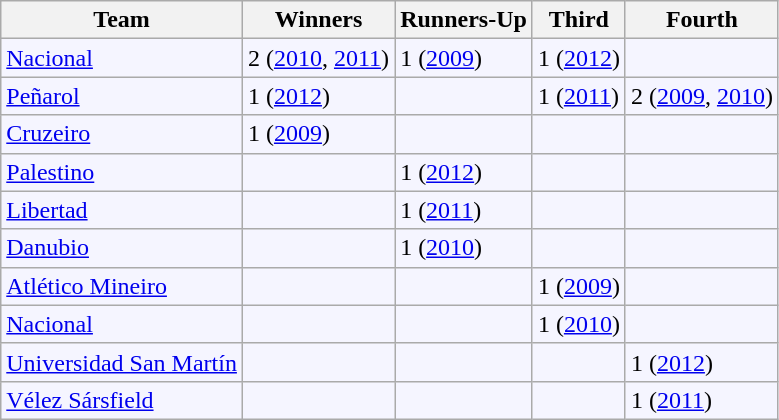<table class="wikitable">
<tr align=left>
<th>Team</th>
<th>Winners</th>
<th>Runners-Up</th>
<th>Third</th>
<th>Fourth</th>
</tr>
<tr style="background: #F5F5FF;">
<td> <a href='#'>Nacional</a></td>
<td>2 (<a href='#'>2010</a>, <a href='#'>2011</a>)</td>
<td>1 (<a href='#'>2009</a>)</td>
<td>1 (<a href='#'>2012</a>)</td>
<td></td>
</tr>
<tr style="background: #F5F5FF;">
<td> <a href='#'>Peñarol</a></td>
<td>1 (<a href='#'>2012</a>)</td>
<td></td>
<td>1 (<a href='#'>2011</a>)</td>
<td>2 (<a href='#'>2009</a>, <a href='#'>2010</a>)</td>
</tr>
<tr style="background: #F5F5FF;">
<td> <a href='#'>Cruzeiro</a></td>
<td>1 (<a href='#'>2009</a>)</td>
<td></td>
<td></td>
<td></td>
</tr>
<tr style="background: #F5F5FF;">
<td> <a href='#'>Palestino</a></td>
<td></td>
<td>1 (<a href='#'>2012</a>)</td>
<td></td>
<td></td>
</tr>
<tr style="background: #F5F5FF;">
<td> <a href='#'>Libertad</a></td>
<td></td>
<td>1 (<a href='#'>2011</a>)</td>
<td></td>
<td></td>
</tr>
<tr style="background: #F5F5FF;">
<td> <a href='#'>Danubio</a></td>
<td></td>
<td>1 (<a href='#'>2010</a>)</td>
<td></td>
<td></td>
</tr>
<tr style="background: #F5F5FF;">
<td> <a href='#'>Atlético Mineiro</a></td>
<td></td>
<td></td>
<td>1 (<a href='#'>2009</a>)</td>
<td></td>
</tr>
<tr style="background: #F5F5FF;">
<td> <a href='#'>Nacional</a></td>
<td></td>
<td></td>
<td>1 (<a href='#'>2010</a>)</td>
<td></td>
</tr>
<tr style="background: #F5F5FF;">
<td> <a href='#'>Universidad San Martín</a></td>
<td></td>
<td></td>
<td></td>
<td>1 (<a href='#'>2012</a>)</td>
</tr>
<tr style="background: #F5F5FF;">
<td> <a href='#'>Vélez Sársfield</a></td>
<td></td>
<td></td>
<td></td>
<td>1 (<a href='#'>2011</a>)</td>
</tr>
</table>
